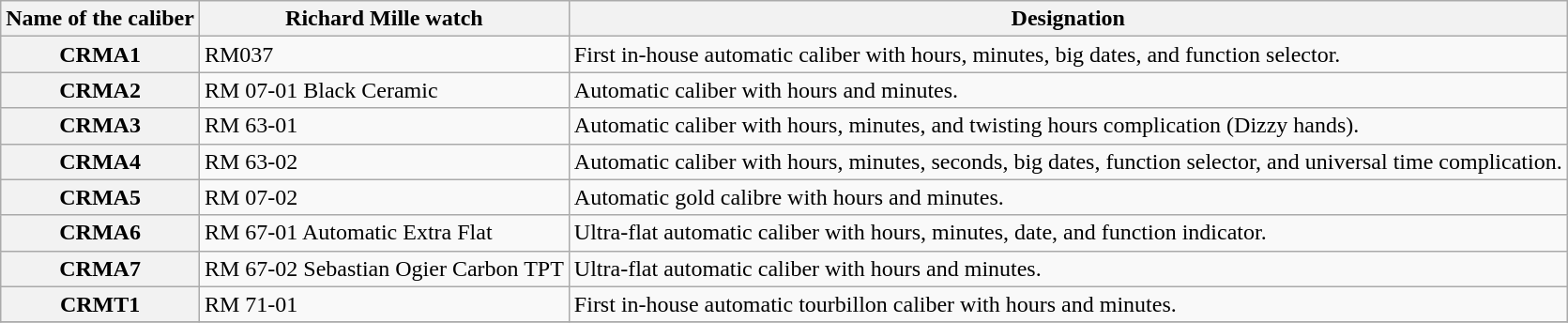<table class="wikitable alternance left">
<tr>
<th scope="col">Name of the caliber</th>
<th scope="col">Richard Mille watch</th>
<th scope="col">Designation</th>
</tr>
<tr>
<th scope="row">CRMA1</th>
<td>RM037</td>
<td>First in-house automatic caliber with hours, minutes, big dates, and function selector.</td>
</tr>
<tr>
<th scope="row">CRMA2</th>
<td>RM 07-01 Black Ceramic</td>
<td>Automatic caliber with hours and minutes.</td>
</tr>
<tr>
<th scope="row">CRMA3</th>
<td>RM 63-01</td>
<td>Automatic caliber with hours, minutes, and twisting hours complication (Dizzy hands).</td>
</tr>
<tr>
<th scope="row">CRMA4</th>
<td>RM 63-02</td>
<td>Automatic caliber with hours, minutes, seconds, big dates, function selector, and universal time complication.</td>
</tr>
<tr>
<th scope="row">CRMA5</th>
<td>RM 07-02</td>
<td>Automatic gold calibre with hours and minutes.</td>
</tr>
<tr>
<th scope="row">CRMA6</th>
<td>RM 67-01 Automatic Extra Flat</td>
<td>Ultra-flat automatic caliber with hours, minutes, date, and function indicator.</td>
</tr>
<tr>
<th scope="row">CRMA7</th>
<td>RM 67-02 Sebastian Ogier Carbon TPT</td>
<td>Ultra-flat automatic caliber with hours and minutes.</td>
</tr>
<tr>
<th scope="row">CRMT1</th>
<td>RM 71-01</td>
<td>First in-house automatic tourbillon caliber with hours and minutes.</td>
</tr>
<tr>
</tr>
</table>
